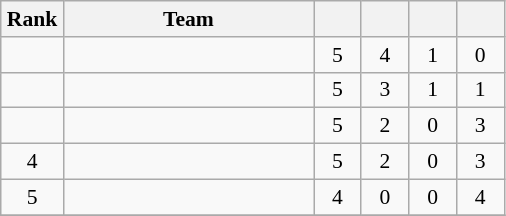<table class="wikitable" style="text-align:center; font-size:90%;">
<tr>
<th width=35>Rank</th>
<th width=160>Team</th>
<th width=25></th>
<th width=25></th>
<th width=25></th>
<th width=25></th>
</tr>
<tr>
<td></td>
<td align="left"></td>
<td>5</td>
<td>4</td>
<td>1</td>
<td>0</td>
</tr>
<tr>
<td></td>
<td align="left"></td>
<td>5</td>
<td>3</td>
<td>1</td>
<td>1</td>
</tr>
<tr>
<td></td>
<td align="left"></td>
<td>5</td>
<td>2</td>
<td>0</td>
<td>3</td>
</tr>
<tr>
<td>4</td>
<td align="left"></td>
<td>5</td>
<td>2</td>
<td>0</td>
<td>3</td>
</tr>
<tr>
<td>5</td>
<td align="left"></td>
<td>4</td>
<td>0</td>
<td>0</td>
<td>4</td>
</tr>
<tr>
</tr>
</table>
